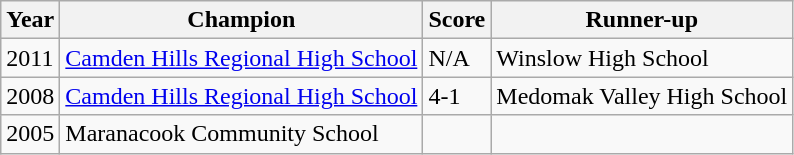<table class="wikitable" border="1">
<tr>
<th>Year</th>
<th>Champion</th>
<th>Score</th>
<th>Runner-up</th>
</tr>
<tr>
<td>2011</td>
<td><a href='#'>Camden Hills Regional High School</a></td>
<td>N/A</td>
<td>Winslow High School</td>
</tr>
<tr>
<td>2008</td>
<td><a href='#'>Camden Hills Regional High School</a></td>
<td>4-1</td>
<td>Medomak Valley High School</td>
</tr>
<tr>
<td>2005</td>
<td>Maranacook Community School</td>
<td></td>
<td></td>
</tr>
</table>
